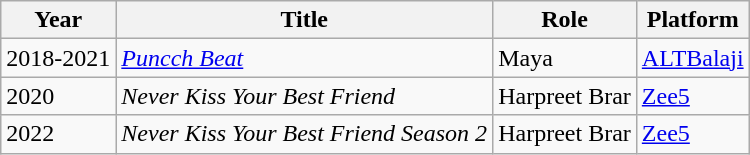<table class="wikitable">
<tr>
<th>Year</th>
<th>Title</th>
<th>Role</th>
<th>Platform</th>
</tr>
<tr>
<td>2018-2021</td>
<td><em><a href='#'>Puncch Beat</a></em></td>
<td>Maya</td>
<td><a href='#'>ALTBalaji</a></td>
</tr>
<tr>
<td>2020</td>
<td><em>Never Kiss Your Best Friend</em></td>
<td>Harpreet Brar</td>
<td><a href='#'>Zee5</a></td>
</tr>
<tr>
<td>2022</td>
<td><em>Never Kiss Your Best Friend Season 2</em></td>
<td>Harpreet Brar</td>
<td><a href='#'>Zee5</a></td>
</tr>
</table>
